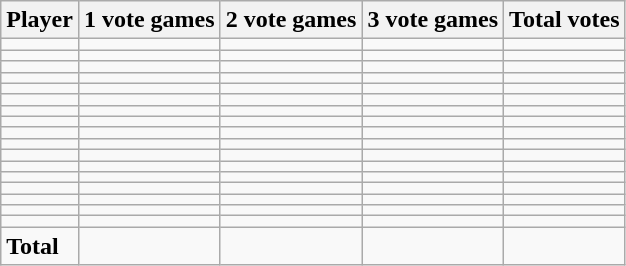<table class="wikitable">
<tr>
<th>Player</th>
<th>1 vote games</th>
<th>2 vote games</th>
<th>3 vote games</th>
<th>Total votes</th>
</tr>
<tr>
<td></td>
<td></td>
<td></td>
<td></td>
<td></td>
</tr>
<tr>
<td></td>
<td></td>
<td></td>
<td></td>
<td></td>
</tr>
<tr>
<td></td>
<td></td>
<td></td>
<td></td>
<td></td>
</tr>
<tr>
<td></td>
<td></td>
<td></td>
<td></td>
<td></td>
</tr>
<tr>
<td></td>
<td></td>
<td></td>
<td></td>
<td></td>
</tr>
<tr>
<td></td>
<td></td>
<td></td>
<td></td>
<td></td>
</tr>
<tr>
<td></td>
<td></td>
<td></td>
<td></td>
<td></td>
</tr>
<tr>
<td></td>
<td></td>
<td></td>
<td></td>
<td></td>
</tr>
<tr>
<td></td>
<td></td>
<td></td>
<td></td>
<td></td>
</tr>
<tr>
<td></td>
<td></td>
<td></td>
<td></td>
<td></td>
</tr>
<tr>
<td></td>
<td></td>
<td></td>
<td></td>
<td></td>
</tr>
<tr>
<td></td>
<td></td>
<td></td>
<td></td>
<td></td>
</tr>
<tr>
<td></td>
<td></td>
<td></td>
<td></td>
<td></td>
</tr>
<tr>
<td></td>
<td></td>
<td></td>
<td></td>
<td></td>
</tr>
<tr>
<td></td>
<td></td>
<td></td>
<td></td>
<td></td>
</tr>
<tr>
<td></td>
<td></td>
<td></td>
<td></td>
<td></td>
</tr>
<tr>
<td></td>
<td></td>
<td></td>
<td></td>
<td></td>
</tr>
<tr>
<td><strong>Total</strong></td>
<td></td>
<td></td>
<td></td>
<td></td>
</tr>
</table>
